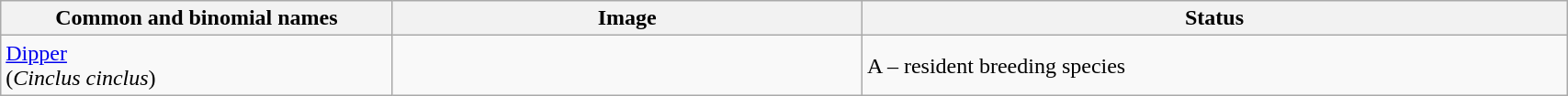<table width=90% class="wikitable">
<tr>
<th width=25%>Common and binomial names</th>
<th width=30%>Image</th>
<th width=45%>Status</th>
</tr>
<tr>
<td><a href='#'>Dipper</a><br>(<em>Cinclus cinclus</em>)</td>
<td></td>
<td>A – resident breeding species</td>
</tr>
</table>
